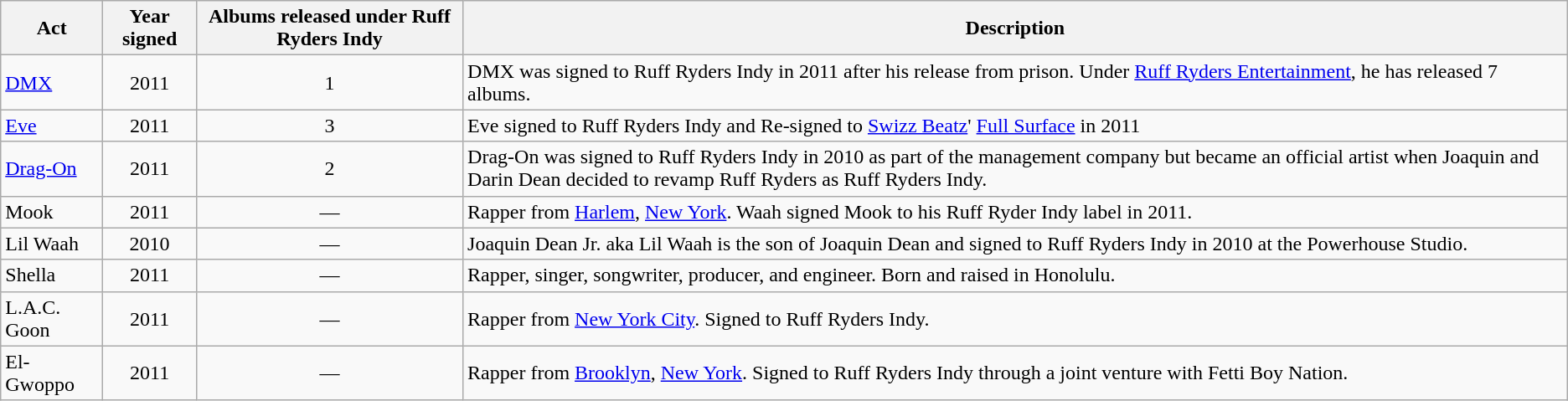<table class="wikitable">
<tr>
<th>Act</th>
<th>Year signed</th>
<th>Albums released under Ruff Ryders Indy</th>
<th>Description</th>
</tr>
<tr>
<td><a href='#'>DMX</a></td>
<td align="center">2011</td>
<td align="center">1</td>
<td>DMX was signed to Ruff Ryders Indy in 2011 after his release from prison. Under <a href='#'>Ruff Ryders Entertainment</a>, he has released 7 albums.</td>
</tr>
<tr>
<td><a href='#'>Eve</a></td>
<td align="center">2011</td>
<td align="center">3</td>
<td>Eve signed to Ruff Ryders Indy and Re-signed to <a href='#'>Swizz Beatz</a>' <a href='#'>Full Surface</a> in 2011</td>
</tr>
<tr>
<td><a href='#'>Drag-On</a></td>
<td align="center">2011</td>
<td align="center">2</td>
<td>Drag-On was signed to Ruff Ryders Indy in 2010 as part of the management company but became an official artist when Joaquin and Darin Dean decided to revamp Ruff Ryders as Ruff Ryders Indy.</td>
</tr>
<tr>
<td>Mook</td>
<td align="center">2011</td>
<td align="center">—</td>
<td>Rapper from <a href='#'>Harlem</a>, <a href='#'>New York</a>. Waah signed Mook to his Ruff Ryder Indy label in 2011.</td>
</tr>
<tr>
<td>Lil Waah</td>
<td align="center">2010</td>
<td align="center">—</td>
<td>Joaquin Dean Jr. aka Lil Waah is the son of Joaquin Dean and signed to Ruff Ryders Indy in 2010 at the Powerhouse Studio.</td>
</tr>
<tr>
<td>Shella</td>
<td align="center">2011</td>
<td align="center">—</td>
<td>Rapper, singer, songwriter, producer, and engineer. Born and raised in Honolulu.</td>
</tr>
<tr>
<td>L.A.C. Goon</td>
<td align="center">2011</td>
<td align="center">—</td>
<td>Rapper from <a href='#'>New York City</a>. Signed to Ruff Ryders Indy.</td>
</tr>
<tr>
<td>El-Gwoppo</td>
<td align="center">2011</td>
<td align="center">—</td>
<td>Rapper from <a href='#'>Brooklyn</a>, <a href='#'>New York</a>. Signed to Ruff Ryders Indy through a joint venture with Fetti Boy Nation.</td>
</tr>
</table>
